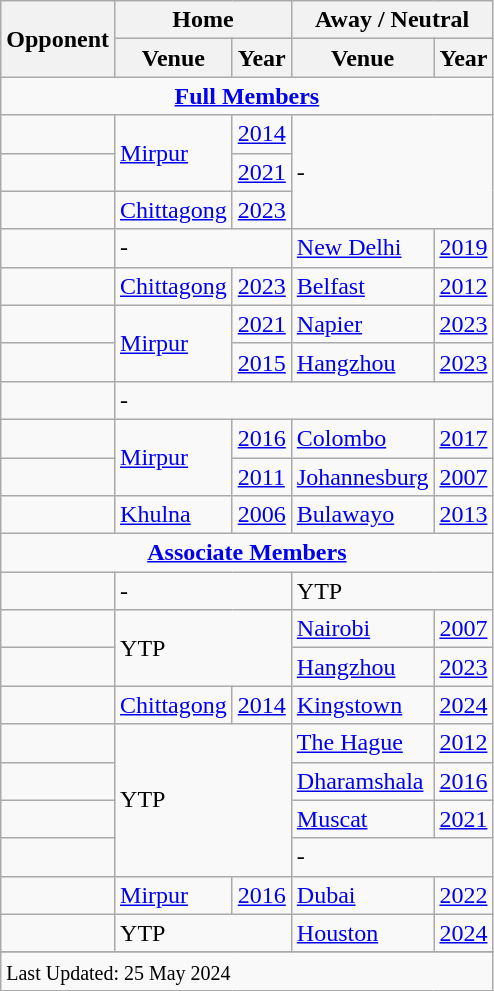<table class="wikitable sortable mw-collapsible plainrowheaders">
<tr>
<th rowspan="2">Opponent</th>
<th colspan="2">Home</th>
<th colspan="2">Away / Neutral</th>
</tr>
<tr>
<th>Venue</th>
<th style="text-align:center">Year</th>
<th style="text-align:center">Venue</th>
<th style="text-align:center">Year</th>
</tr>
<tr>
<td colspan="9" style="text-align: center;"><strong><a href='#'>Full Members</a></strong></td>
</tr>
<tr>
<td></td>
<td rowspan="2"><a href='#'>Mirpur</a></td>
<td><a href='#'>2014</a></td>
<td colspan="2" rowspan="3">-</td>
</tr>
<tr>
<td></td>
<td><a href='#'>2021</a></td>
</tr>
<tr>
<td></td>
<td><a href='#'>Chittagong</a></td>
<td><a href='#'>2023</a></td>
</tr>
<tr>
<td></td>
<td colspan="2">-</td>
<td><a href='#'>New Delhi</a></td>
<td><a href='#'>2019</a></td>
</tr>
<tr>
<td></td>
<td><a href='#'>Chittagong</a></td>
<td><a href='#'>2023</a></td>
<td><a href='#'>Belfast</a></td>
<td><a href='#'>2012</a></td>
</tr>
<tr>
<td></td>
<td rowspan="2"><a href='#'>Mirpur</a></td>
<td><a href='#'>2021</a></td>
<td><a href='#'>Napier</a></td>
<td><a href='#'>2023</a></td>
</tr>
<tr>
<td></td>
<td><a href='#'>2015</a></td>
<td><a href='#'>Hangzhou</a></td>
<td><a href='#'>2023</a></td>
</tr>
<tr>
<td></td>
<td colspan="4">-</td>
</tr>
<tr>
<td></td>
<td rowspan="2"><a href='#'>Mirpur</a></td>
<td><a href='#'>2016</a></td>
<td><a href='#'>Colombo</a></td>
<td><a href='#'>2017</a></td>
</tr>
<tr>
<td></td>
<td><a href='#'>2011</a></td>
<td><a href='#'>Johannesburg</a></td>
<td><a href='#'>2007</a></td>
</tr>
<tr>
<td></td>
<td><a href='#'>Khulna</a></td>
<td><a href='#'>2006</a></td>
<td><a href='#'>Bulawayo</a></td>
<td><a href='#'>2013</a></td>
</tr>
<tr>
<td colspan="9" style="text-align: center;"><strong><a href='#'>Associate Members</a></strong></td>
</tr>
<tr>
<td></td>
<td colspan="2">-</td>
<td colspan="2">YTP</td>
</tr>
<tr>
<td></td>
<td colspan="2" rowspan="2">YTP</td>
<td><a href='#'>Nairobi</a></td>
<td><a href='#'>2007</a></td>
</tr>
<tr>
<td></td>
<td><a href='#'>Hangzhou</a></td>
<td><a href='#'>2023</a></td>
</tr>
<tr>
<td></td>
<td><a href='#'>Chittagong</a></td>
<td><a href='#'>2014</a></td>
<td><a href='#'>Kingstown</a></td>
<td><a href='#'>2024</a></td>
</tr>
<tr>
<td></td>
<td colspan="2" rowspan="4">YTP</td>
<td><a href='#'>The Hague</a></td>
<td><a href='#'>2012</a></td>
</tr>
<tr>
<td></td>
<td><a href='#'>Dharamshala</a></td>
<td><a href='#'>2016</a></td>
</tr>
<tr>
<td></td>
<td><a href='#'>Muscat</a></td>
<td><a href='#'>2021</a></td>
</tr>
<tr>
<td></td>
<td colspan="2">-</td>
</tr>
<tr>
<td></td>
<td><a href='#'>Mirpur</a></td>
<td><a href='#'>2016</a></td>
<td><a href='#'>Dubai</a></td>
<td><a href='#'>2022</a></td>
</tr>
<tr>
<td></td>
<td colspan="2">YTP</td>
<td><a href='#'>Houston</a></td>
<td><a href='#'>2024</a></td>
</tr>
<tr>
</tr>
<tr class="sortbottom">
<td colspan="5"><small>Last Updated: 25 May 2024</small></td>
</tr>
</table>
